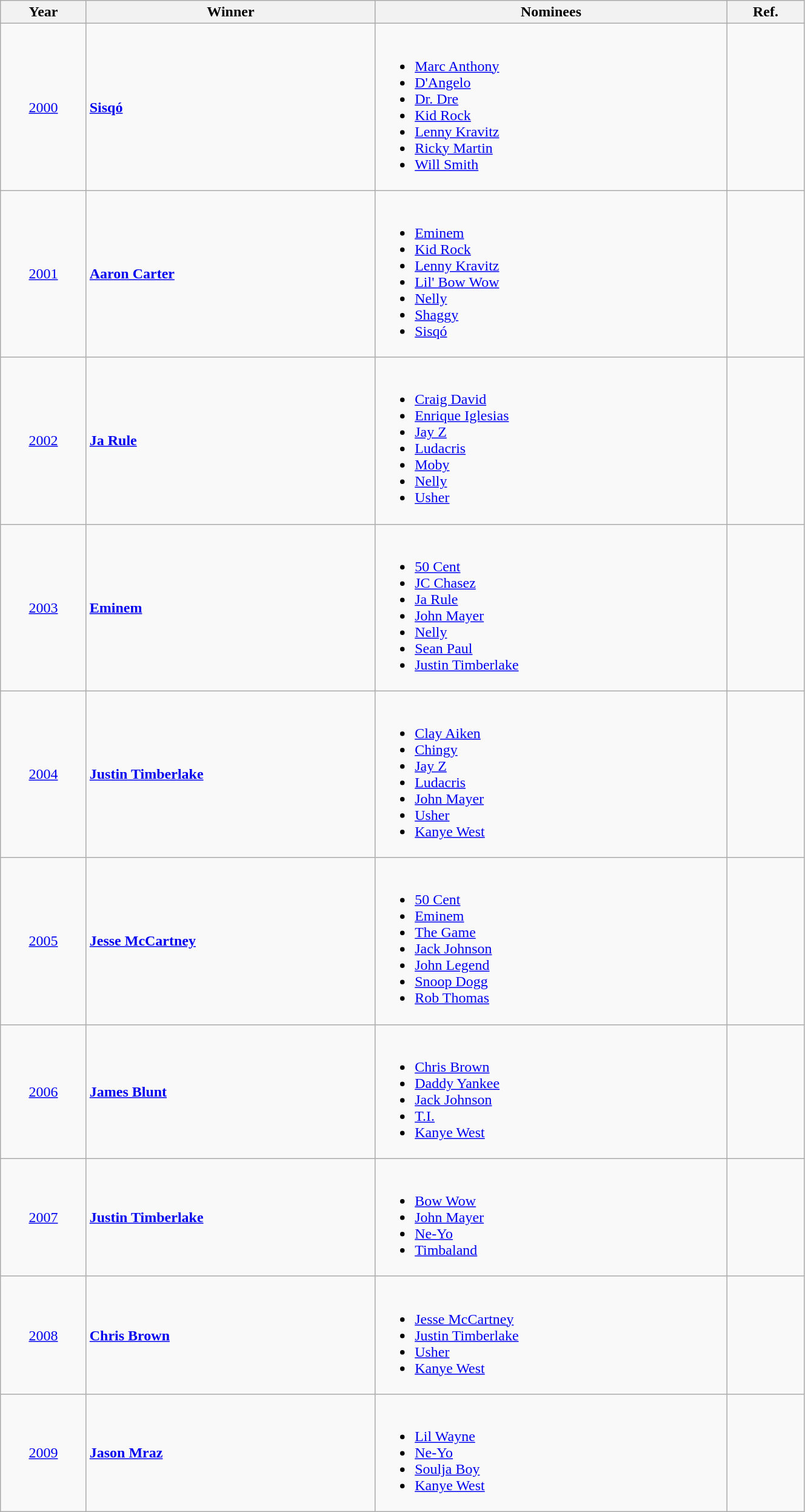<table class="wikitable" width=70%>
<tr>
<th>Year</th>
<th>Winner</th>
<th>Nominees</th>
<th>Ref.</th>
</tr>
<tr>
<td align="center"><a href='#'>2000</a></td>
<td><strong><a href='#'>Sisqó</a></strong></td>
<td><br><ul><li><a href='#'>Marc Anthony</a></li><li><a href='#'>D'Angelo</a></li><li><a href='#'>Dr. Dre</a></li><li><a href='#'>Kid Rock</a></li><li><a href='#'>Lenny Kravitz</a></li><li><a href='#'>Ricky Martin</a></li><li><a href='#'>Will Smith</a></li></ul></td>
<td align="center"></td>
</tr>
<tr>
<td align="center"><a href='#'>2001</a></td>
<td><strong><a href='#'>Aaron Carter</a></strong></td>
<td><br><ul><li><a href='#'>Eminem</a></li><li><a href='#'>Kid Rock</a></li><li><a href='#'>Lenny Kravitz</a></li><li><a href='#'>Lil' Bow Wow</a></li><li><a href='#'>Nelly</a></li><li><a href='#'>Shaggy</a></li><li><a href='#'>Sisqó</a></li></ul></td>
<td align="center"></td>
</tr>
<tr>
<td align="center"><a href='#'>2002</a></td>
<td><strong><a href='#'>Ja Rule</a></strong></td>
<td><br><ul><li><a href='#'>Craig David</a></li><li><a href='#'>Enrique Iglesias</a></li><li><a href='#'>Jay Z</a></li><li><a href='#'>Ludacris</a></li><li><a href='#'>Moby</a></li><li><a href='#'>Nelly</a></li><li><a href='#'>Usher</a></li></ul></td>
<td align="center"></td>
</tr>
<tr>
<td align="center"><a href='#'>2003</a></td>
<td><strong><a href='#'>Eminem</a></strong></td>
<td><br><ul><li><a href='#'>50 Cent</a></li><li><a href='#'>JC Chasez</a></li><li><a href='#'>Ja Rule</a></li><li><a href='#'>John Mayer</a></li><li><a href='#'>Nelly</a></li><li><a href='#'>Sean Paul</a></li><li><a href='#'>Justin Timberlake</a></li></ul></td>
<td align="center"></td>
</tr>
<tr>
<td align="center"><a href='#'>2004</a></td>
<td><strong><a href='#'>Justin Timberlake</a></strong></td>
<td><br><ul><li><a href='#'>Clay Aiken</a></li><li><a href='#'>Chingy</a></li><li><a href='#'>Jay Z</a></li><li><a href='#'>Ludacris</a></li><li><a href='#'>John Mayer</a></li><li><a href='#'>Usher</a></li><li><a href='#'>Kanye West</a></li></ul></td>
<td align="center"></td>
</tr>
<tr>
<td align="center"><a href='#'>2005</a></td>
<td><strong><a href='#'>Jesse McCartney</a></strong></td>
<td><br><ul><li><a href='#'>50 Cent</a></li><li><a href='#'>Eminem</a></li><li><a href='#'>The Game</a></li><li><a href='#'>Jack Johnson</a></li><li><a href='#'>John Legend</a></li><li><a href='#'>Snoop Dogg</a></li><li><a href='#'>Rob Thomas</a></li></ul></td>
<td align="center"></td>
</tr>
<tr>
<td align="center"><a href='#'>2006</a></td>
<td><strong><a href='#'>James Blunt</a></strong></td>
<td><br><ul><li><a href='#'>Chris Brown</a></li><li><a href='#'>Daddy Yankee</a></li><li><a href='#'>Jack Johnson</a></li><li><a href='#'>T.I.</a></li><li><a href='#'>Kanye West</a></li></ul></td>
<td align="center"></td>
</tr>
<tr>
<td align="center"><a href='#'>2007</a></td>
<td><strong><a href='#'>Justin Timberlake</a></strong></td>
<td><br><ul><li><a href='#'>Bow Wow</a></li><li><a href='#'>John Mayer</a></li><li><a href='#'>Ne-Yo</a></li><li><a href='#'>Timbaland</a></li></ul></td>
<td align="center"></td>
</tr>
<tr>
<td align="center"><a href='#'>2008</a></td>
<td><strong><a href='#'>Chris Brown</a></strong></td>
<td><br><ul><li><a href='#'>Jesse McCartney</a></li><li><a href='#'>Justin Timberlake</a></li><li><a href='#'>Usher</a></li><li><a href='#'>Kanye West</a></li></ul></td>
<td align="center"></td>
</tr>
<tr>
<td align="center"><a href='#'>2009</a></td>
<td><strong><a href='#'>Jason Mraz</a></strong></td>
<td><br><ul><li><a href='#'>Lil Wayne</a></li><li><a href='#'>Ne-Yo</a></li><li><a href='#'>Soulja Boy</a></li><li><a href='#'>Kanye West</a></li></ul></td>
<td align="center"></td>
</tr>
</table>
